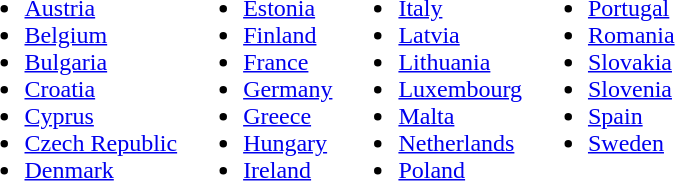<table>
<tr>
<td valign=top><br><ul><li> <a href='#'>Austria</a></li><li> <a href='#'>Belgium</a></li><li> <a href='#'>Bulgaria</a></li><li> <a href='#'>Croatia</a></li><li> <a href='#'>Cyprus</a></li><li> <a href='#'>Czech Republic</a></li><li> <a href='#'>Denmark</a></li></ul></td>
<td valign=top><br><ul><li> <a href='#'>Estonia</a></li><li> <a href='#'>Finland</a></li><li> <a href='#'>France</a></li><li> <a href='#'>Germany</a></li><li> <a href='#'>Greece</a></li><li> <a href='#'>Hungary</a></li><li> <a href='#'>Ireland</a></li></ul></td>
<td valign=top><br><ul><li> <a href='#'>Italy</a></li><li> <a href='#'>Latvia</a></li><li> <a href='#'>Lithuania</a></li><li> <a href='#'>Luxembourg</a></li><li> <a href='#'>Malta</a></li><li> <a href='#'>Netherlands</a></li><li> <a href='#'>Poland</a></li></ul></td>
<td valign=top><br><ul><li> <a href='#'>Portugal</a></li><li> <a href='#'>Romania</a></li><li> <a href='#'>Slovakia</a></li><li> <a href='#'>Slovenia</a></li><li> <a href='#'>Spain</a></li><li> <a href='#'>Sweden</a></li></ul></td>
</tr>
</table>
